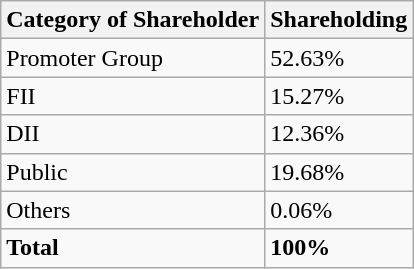<table class="wikitable">
<tr>
<th>Category of Shareholder</th>
<th>Shareholding</th>
</tr>
<tr>
<td>Promoter Group</td>
<td>52.63%</td>
</tr>
<tr>
<td>FII</td>
<td>15.27%</td>
</tr>
<tr>
<td>DII</td>
<td>12.36%</td>
</tr>
<tr>
<td>Public</td>
<td>19.68%</td>
</tr>
<tr>
<td>Others</td>
<td>0.06%</td>
</tr>
<tr>
<td><strong>Total</strong></td>
<td><strong>100%</strong></td>
</tr>
</table>
